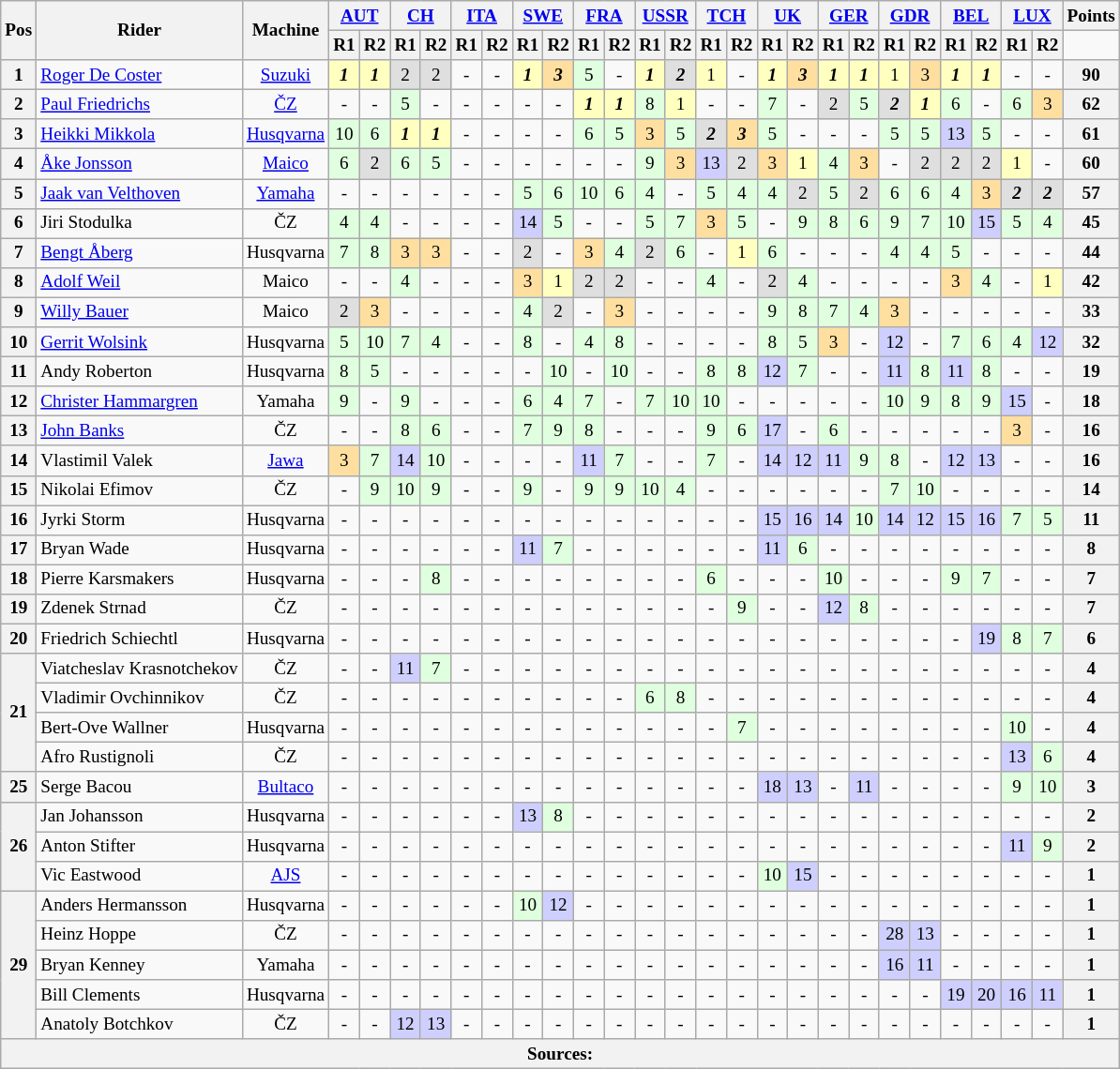<table class="wikitable" style="text-align:center; font-size:80%">
<tr>
<th valign="middle" rowspan=2>Pos</th>
<th valign="middle" rowspan=2>Rider</th>
<th valign="middle" rowspan=2>Machine</th>
<th colspan=2><a href='#'>AUT</a><br></th>
<th colspan=2><a href='#'>CH</a><br></th>
<th colspan=2><a href='#'>ITA</a><br></th>
<th colspan=2><a href='#'>SWE</a><br></th>
<th colspan=2><a href='#'>FRA</a><br></th>
<th colspan=2><a href='#'>USSR</a><br></th>
<th colspan=2><a href='#'>TCH</a><br></th>
<th colspan=2><a href='#'>UK</a><br></th>
<th colspan=2><a href='#'>GER</a><br></th>
<th colspan=2><a href='#'>GDR</a><br></th>
<th colspan=2><a href='#'>BEL</a><br></th>
<th colspan=2><a href='#'>LUX</a><br></th>
<th valign="middle">Points</th>
</tr>
<tr>
<th>R1</th>
<th>R2</th>
<th>R1</th>
<th>R2</th>
<th>R1</th>
<th>R2</th>
<th>R1</th>
<th>R2</th>
<th>R1</th>
<th>R2</th>
<th>R1</th>
<th>R2</th>
<th>R1</th>
<th>R2</th>
<th>R1</th>
<th>R2</th>
<th>R1</th>
<th>R2</th>
<th>R1</th>
<th>R2</th>
<th>R1</th>
<th>R2</th>
<th>R1</th>
<th>R2</th>
</tr>
<tr>
<th>1</th>
<td align=left> <a href='#'>Roger De Coster</a></td>
<td><a href='#'>Suzuki</a></td>
<td style="background:#ffffbf;"><strong><em>1</em></strong></td>
<td style="background:#ffffbf;"><strong><em>1</em></strong></td>
<td style="background:#dfdfdf;">2</td>
<td style="background:#dfdfdf;">2</td>
<td>-</td>
<td>-</td>
<td style="background:#ffffbf;"><strong><em>1</em></strong></td>
<td style="background:#ffdf9f;"><strong><em>3</em></strong></td>
<td style="background:#dfffdf;">5</td>
<td>-</td>
<td style="background:#ffffbf;"><strong><em>1</em></strong></td>
<td style="background:#dfdfdf;"><strong><em>2</em></strong></td>
<td style="background:#ffffbf;">1</td>
<td>-</td>
<td style="background:#ffffbf;"><strong><em>1</em></strong></td>
<td style="background:#ffdf9f;"><strong><em>3</em></strong></td>
<td style="background:#ffffbf;"><strong><em>1</em></strong></td>
<td style="background:#ffffbf;"><strong><em>1</em></strong></td>
<td style="background:#ffffbf;">1</td>
<td style="background:#ffdf9f;">3</td>
<td style="background:#ffffbf;"><strong><em>1</em></strong></td>
<td style="background:#ffffbf;"><strong><em>1</em></strong></td>
<td>-</td>
<td>-</td>
<th>90</th>
</tr>
<tr>
<th>2</th>
<td align=left> <a href='#'>Paul Friedrichs</a></td>
<td><a href='#'>ČZ</a></td>
<td>-</td>
<td>-</td>
<td style="background:#dfffdf;">5</td>
<td>-</td>
<td>-</td>
<td>-</td>
<td>-</td>
<td>-</td>
<td style="background:#ffffbf;"><strong><em>1</em></strong></td>
<td style="background:#ffffbf;"><strong><em>1</em></strong></td>
<td style="background:#dfffdf;">8</td>
<td style="background:#ffffbf;">1</td>
<td>-</td>
<td>-</td>
<td style="background:#dfffdf;">7</td>
<td>-</td>
<td style="background:#dfdfdf;">2</td>
<td style="background:#dfffdf;">5</td>
<td style="background:#dfdfdf;"><strong><em>2</em></strong></td>
<td style="background:#ffffbf;"><strong><em>1</em></strong></td>
<td style="background:#dfffdf;">6</td>
<td>-</td>
<td style="background:#dfffdf;">6</td>
<td style="background:#ffdf9f;">3</td>
<th>62</th>
</tr>
<tr>
<th>3</th>
<td align=left> <a href='#'>Heikki Mikkola</a></td>
<td><a href='#'>Husqvarna</a></td>
<td style="background:#dfffdf;">10</td>
<td style="background:#dfffdf;">6</td>
<td style="background:#ffffbf;"><strong><em>1</em></strong></td>
<td style="background:#ffffbf;"><strong><em>1</em></strong></td>
<td>-</td>
<td>-</td>
<td>-</td>
<td>-</td>
<td style="background:#dfffdf;">6</td>
<td style="background:#dfffdf;">5</td>
<td style="background:#ffdf9f;">3</td>
<td style="background:#dfffdf;">5</td>
<td style="background:#dfdfdf;"><strong><em>2</em></strong></td>
<td style="background:#ffdf9f;"><strong><em>3</em></strong></td>
<td style="background:#dfffdf;">5</td>
<td>-</td>
<td>-</td>
<td>-</td>
<td style="background:#dfffdf;">5</td>
<td style="background:#dfffdf;">5</td>
<td style="background:#cfcfff;">13</td>
<td style="background:#dfffdf;">5</td>
<td>-</td>
<td>-</td>
<th>61</th>
</tr>
<tr>
<th>4</th>
<td align=left> <a href='#'>Åke Jonsson</a></td>
<td><a href='#'>Maico</a></td>
<td style="background:#dfffdf;">6</td>
<td style="background:#dfdfdf;">2</td>
<td style="background:#dfffdf;">6</td>
<td style="background:#dfffdf;">5</td>
<td>-</td>
<td>-</td>
<td>-</td>
<td>-</td>
<td>-</td>
<td>-</td>
<td style="background:#dfffdf;">9</td>
<td style="background:#ffdf9f;">3</td>
<td style="background:#cfcfff;">13</td>
<td style="background:#dfdfdf;">2</td>
<td style="background:#ffdf9f;">3</td>
<td style="background:#ffffbf;">1</td>
<td style="background:#dfffdf;">4</td>
<td style="background:#ffdf9f;">3</td>
<td>-</td>
<td style="background:#dfdfdf;">2</td>
<td style="background:#dfdfdf;">2</td>
<td style="background:#dfdfdf;">2</td>
<td style="background:#ffffbf;">1</td>
<td>-</td>
<th>60</th>
</tr>
<tr>
<th>5</th>
<td align=left> <a href='#'>Jaak van Velthoven</a></td>
<td><a href='#'>Yamaha</a></td>
<td>-</td>
<td>-</td>
<td>-</td>
<td>-</td>
<td>-</td>
<td>-</td>
<td style="background:#dfffdf;">5</td>
<td style="background:#dfffdf;">6</td>
<td style="background:#dfffdf;">10</td>
<td style="background:#dfffdf;">6</td>
<td style="background:#dfffdf;">4</td>
<td>-</td>
<td style="background:#dfffdf;">5</td>
<td style="background:#dfffdf;">4</td>
<td style="background:#dfffdf;">4</td>
<td style="background:#dfdfdf;">2</td>
<td style="background:#dfffdf;">5</td>
<td style="background:#dfdfdf;">2</td>
<td style="background:#dfffdf;">6</td>
<td style="background:#dfffdf;">6</td>
<td style="background:#dfffdf;">4</td>
<td style="background:#ffdf9f;">3</td>
<td style="background:#dfdfdf;"><strong><em>2</em></strong></td>
<td style="background:#dfdfdf;"><strong><em>2</em></strong></td>
<th>57</th>
</tr>
<tr>
<th>6</th>
<td align=left> Jiri Stodulka</td>
<td>ČZ</td>
<td style="background:#dfffdf;">4</td>
<td style="background:#dfffdf;">4</td>
<td>-</td>
<td>-</td>
<td>-</td>
<td>-</td>
<td style="background:#cfcfff;">14</td>
<td style="background:#dfffdf;">5</td>
<td>-</td>
<td>-</td>
<td style="background:#dfffdf;">5</td>
<td style="background:#dfffdf;">7</td>
<td style="background:#ffdf9f;">3</td>
<td style="background:#dfffdf;">5</td>
<td>-</td>
<td style="background:#dfffdf;">9</td>
<td style="background:#dfffdf;">8</td>
<td style="background:#dfffdf;">6</td>
<td style="background:#dfffdf;">9</td>
<td style="background:#dfffdf;">7</td>
<td style="background:#dfffdf;">10</td>
<td style="background:#cfcfff;">15</td>
<td style="background:#dfffdf;">5</td>
<td style="background:#dfffdf;">4</td>
<th>45</th>
</tr>
<tr>
<th>7</th>
<td align=left> <a href='#'>Bengt Åberg</a></td>
<td>Husqvarna</td>
<td style="background:#dfffdf;">7</td>
<td style="background:#dfffdf;">8</td>
<td style="background:#ffdf9f;">3</td>
<td style="background:#ffdf9f;">3</td>
<td>-</td>
<td>-</td>
<td style="background:#dfdfdf;">2</td>
<td>-</td>
<td style="background:#ffdf9f;">3</td>
<td style="background:#dfffdf;">4</td>
<td style="background:#dfdfdf;">2</td>
<td style="background:#dfffdf;">6</td>
<td>-</td>
<td style="background:#ffffbf;">1</td>
<td style="background:#dfffdf;">6</td>
<td>-</td>
<td>-</td>
<td>-</td>
<td style="background:#dfffdf;">4</td>
<td style="background:#dfffdf;">4</td>
<td style="background:#dfffdf;">5</td>
<td>-</td>
<td>-</td>
<td>-</td>
<th>44</th>
</tr>
<tr>
<th>8</th>
<td align=left> <a href='#'>Adolf Weil</a></td>
<td>Maico</td>
<td>-</td>
<td>-</td>
<td style="background:#dfffdf;">4</td>
<td>-</td>
<td>-</td>
<td>-</td>
<td style="background:#ffdf9f;">3</td>
<td style="background:#ffffbf;">1</td>
<td style="background:#dfdfdf;">2</td>
<td style="background:#dfdfdf;">2</td>
<td>-</td>
<td>-</td>
<td style="background:#dfffdf;">4</td>
<td>-</td>
<td style="background:#dfdfdf;">2</td>
<td style="background:#dfffdf;">4</td>
<td>-</td>
<td>-</td>
<td>-</td>
<td>-</td>
<td style="background:#ffdf9f;">3</td>
<td style="background:#dfffdf;">4</td>
<td>-</td>
<td style="background:#ffffbf;">1</td>
<th>42</th>
</tr>
<tr>
<th>9</th>
<td align=left> <a href='#'>Willy Bauer</a></td>
<td>Maico</td>
<td style="background:#dfdfdf;">2</td>
<td style="background:#ffdf9f;">3</td>
<td>-</td>
<td>-</td>
<td>-</td>
<td>-</td>
<td style="background:#dfffdf;">4</td>
<td style="background:#dfdfdf;">2</td>
<td>-</td>
<td style="background:#ffdf9f;">3</td>
<td>-</td>
<td>-</td>
<td>-</td>
<td>-</td>
<td style="background:#dfffdf;">9</td>
<td style="background:#dfffdf;">8</td>
<td style="background:#dfffdf;">7</td>
<td style="background:#dfffdf;">4</td>
<td style="background:#ffdf9f;">3</td>
<td>-</td>
<td>-</td>
<td>-</td>
<td>-</td>
<td>-</td>
<th>33</th>
</tr>
<tr>
<th>10</th>
<td align=left> <a href='#'>Gerrit Wolsink</a></td>
<td>Husqvarna</td>
<td style="background:#dfffdf;">5</td>
<td style="background:#dfffdf;">10</td>
<td style="background:#dfffdf;">7</td>
<td style="background:#dfffdf;">4</td>
<td>-</td>
<td>-</td>
<td style="background:#dfffdf;">8</td>
<td>-</td>
<td style="background:#dfffdf;">4</td>
<td style="background:#dfffdf;">8</td>
<td>-</td>
<td>-</td>
<td>-</td>
<td>-</td>
<td style="background:#dfffdf;">8</td>
<td style="background:#dfffdf;">5</td>
<td style="background:#ffdf9f;">3</td>
<td>-</td>
<td style="background:#cfcfff;">12</td>
<td>-</td>
<td style="background:#dfffdf;">7</td>
<td style="background:#dfffdf;">6</td>
<td style="background:#dfffdf;">4</td>
<td style="background:#cfcfff;">12</td>
<th>32</th>
</tr>
<tr>
<th>11</th>
<td align=left> Andy Roberton</td>
<td>Husqvarna</td>
<td style="background:#dfffdf;">8</td>
<td style="background:#dfffdf;">5</td>
<td>-</td>
<td>-</td>
<td>-</td>
<td>-</td>
<td>-</td>
<td style="background:#dfffdf;">10</td>
<td>-</td>
<td style="background:#dfffdf;">10</td>
<td>-</td>
<td>-</td>
<td style="background:#dfffdf;">8</td>
<td style="background:#dfffdf;">8</td>
<td style="background:#cfcfff;">12</td>
<td style="background:#dfffdf;">7</td>
<td>-</td>
<td>-</td>
<td style="background:#cfcfff;">11</td>
<td style="background:#dfffdf;">8</td>
<td style="background:#cfcfff;">11</td>
<td style="background:#dfffdf;">8</td>
<td>-</td>
<td>-</td>
<th>19</th>
</tr>
<tr>
<th>12</th>
<td align=left> <a href='#'>Christer Hammargren</a></td>
<td>Yamaha</td>
<td style="background:#dfffdf;">9</td>
<td>-</td>
<td style="background:#dfffdf;">9</td>
<td>-</td>
<td>-</td>
<td>-</td>
<td style="background:#dfffdf;">6</td>
<td style="background:#dfffdf;">4</td>
<td style="background:#dfffdf;">7</td>
<td>-</td>
<td style="background:#dfffdf;">7</td>
<td style="background:#dfffdf;">10</td>
<td style="background:#dfffdf;">10</td>
<td>-</td>
<td>-</td>
<td>-</td>
<td>-</td>
<td>-</td>
<td style="background:#dfffdf;">10</td>
<td style="background:#dfffdf;">9</td>
<td style="background:#dfffdf;">8</td>
<td style="background:#dfffdf;">9</td>
<td style="background:#cfcfff;">15</td>
<td>-</td>
<th>18</th>
</tr>
<tr>
<th>13</th>
<td align=left> <a href='#'>John Banks</a></td>
<td>ČZ</td>
<td>-</td>
<td>-</td>
<td style="background:#dfffdf;">8</td>
<td style="background:#dfffdf;">6</td>
<td>-</td>
<td>-</td>
<td style="background:#dfffdf;">7</td>
<td style="background:#dfffdf;">9</td>
<td style="background:#dfffdf;">8</td>
<td>-</td>
<td>-</td>
<td>-</td>
<td style="background:#dfffdf;">9</td>
<td style="background:#dfffdf;">6</td>
<td style="background:#cfcfff;">17</td>
<td>-</td>
<td style="background:#dfffdf;">6</td>
<td>-</td>
<td>-</td>
<td>-</td>
<td>-</td>
<td>-</td>
<td style="background:#ffdf9f;">3</td>
<td>-</td>
<th>16</th>
</tr>
<tr>
<th>14</th>
<td align=left> Vlastimil Valek</td>
<td><a href='#'>Jawa</a></td>
<td style="background:#ffdf9f;">3</td>
<td style="background:#dfffdf;">7</td>
<td style="background:#cfcfff;">14</td>
<td style="background:#dfffdf;">10</td>
<td>-</td>
<td>-</td>
<td>-</td>
<td>-</td>
<td style="background:#cfcfff;">11</td>
<td style="background:#dfffdf;">7</td>
<td>-</td>
<td>-</td>
<td style="background:#dfffdf;">7</td>
<td>-</td>
<td style="background:#cfcfff;">14</td>
<td style="background:#cfcfff;">12</td>
<td style="background:#cfcfff;">11</td>
<td style="background:#dfffdf;">9</td>
<td style="background:#dfffdf;">8</td>
<td>-</td>
<td style="background:#cfcfff;">12</td>
<td style="background:#cfcfff;">13</td>
<td>-</td>
<td>-</td>
<th>16</th>
</tr>
<tr>
<th>15</th>
<td align=left> Nikolai Efimov</td>
<td>ČZ</td>
<td>-</td>
<td style="background:#dfffdf;">9</td>
<td style="background:#dfffdf;">10</td>
<td style="background:#dfffdf;">9</td>
<td>-</td>
<td>-</td>
<td style="background:#dfffdf;">9</td>
<td>-</td>
<td style="background:#dfffdf;">9</td>
<td style="background:#dfffdf;">9</td>
<td style="background:#dfffdf;">10</td>
<td style="background:#dfffdf;">4</td>
<td>-</td>
<td>-</td>
<td>-</td>
<td>-</td>
<td>-</td>
<td>-</td>
<td style="background:#dfffdf;">7</td>
<td style="background:#dfffdf;">10</td>
<td>-</td>
<td>-</td>
<td>-</td>
<td>-</td>
<th>14</th>
</tr>
<tr>
<th>16</th>
<td align=left> Jyrki Storm</td>
<td>Husqvarna</td>
<td>-</td>
<td>-</td>
<td>-</td>
<td>-</td>
<td>-</td>
<td>-</td>
<td>-</td>
<td>-</td>
<td>-</td>
<td>-</td>
<td>-</td>
<td>-</td>
<td>-</td>
<td>-</td>
<td style="background:#cfcfff;">15</td>
<td style="background:#cfcfff;">16</td>
<td style="background:#cfcfff;">14</td>
<td style="background:#dfffdf;">10</td>
<td style="background:#cfcfff;">14</td>
<td style="background:#cfcfff;">12</td>
<td style="background:#cfcfff;">15</td>
<td style="background:#cfcfff;">16</td>
<td style="background:#dfffdf;">7</td>
<td style="background:#dfffdf;">5</td>
<th>11</th>
</tr>
<tr>
<th>17</th>
<td align=left> Bryan Wade</td>
<td>Husqvarna</td>
<td>-</td>
<td>-</td>
<td>-</td>
<td>-</td>
<td>-</td>
<td>-</td>
<td style="background:#cfcfff;">11</td>
<td style="background:#dfffdf;">7</td>
<td>-</td>
<td>-</td>
<td>-</td>
<td>-</td>
<td>-</td>
<td>-</td>
<td style="background:#cfcfff;">11</td>
<td style="background:#dfffdf;">6</td>
<td>-</td>
<td>-</td>
<td>-</td>
<td>-</td>
<td>-</td>
<td>-</td>
<td>-</td>
<td>-</td>
<th>8</th>
</tr>
<tr>
<th>18</th>
<td align=left> Pierre Karsmakers</td>
<td>Husqvarna</td>
<td>-</td>
<td>-</td>
<td>-</td>
<td style="background:#dfffdf;">8</td>
<td>-</td>
<td>-</td>
<td>-</td>
<td>-</td>
<td>-</td>
<td>-</td>
<td>-</td>
<td>-</td>
<td style="background:#dfffdf;">6</td>
<td>-</td>
<td>-</td>
<td>-</td>
<td style="background:#dfffdf;">10</td>
<td>-</td>
<td>-</td>
<td>-</td>
<td style="background:#dfffdf;">9</td>
<td style="background:#dfffdf;">7</td>
<td>-</td>
<td>-</td>
<th>7</th>
</tr>
<tr>
<th>19</th>
<td align=left> Zdenek Strnad</td>
<td>ČZ</td>
<td>-</td>
<td>-</td>
<td>-</td>
<td>-</td>
<td>-</td>
<td>-</td>
<td>-</td>
<td>-</td>
<td>-</td>
<td>-</td>
<td>-</td>
<td>-</td>
<td>-</td>
<td style="background:#dfffdf;">9</td>
<td>-</td>
<td>-</td>
<td style="background:#cfcfff;">12</td>
<td style="background:#dfffdf;">8</td>
<td>-</td>
<td>-</td>
<td>-</td>
<td>-</td>
<td>-</td>
<td>-</td>
<th>7</th>
</tr>
<tr>
<th>20</th>
<td align=left> Friedrich Schiechtl</td>
<td>Husqvarna</td>
<td>-</td>
<td>-</td>
<td>-</td>
<td>-</td>
<td>-</td>
<td>-</td>
<td>-</td>
<td>-</td>
<td>-</td>
<td>-</td>
<td>-</td>
<td>-</td>
<td>-</td>
<td>-</td>
<td>-</td>
<td>-</td>
<td>-</td>
<td>-</td>
<td>-</td>
<td>-</td>
<td>-</td>
<td style="background:#cfcfff;">19</td>
<td style="background:#dfffdf;">8</td>
<td style="background:#dfffdf;">7</td>
<th>6</th>
</tr>
<tr>
<th rowspan=4>21</th>
<td align=left> Viatcheslav Krasnotchekov</td>
<td>ČZ</td>
<td>-</td>
<td>-</td>
<td style="background:#cfcfff;">11</td>
<td style="background:#dfffdf;">7</td>
<td>-</td>
<td>-</td>
<td>-</td>
<td>-</td>
<td>-</td>
<td>-</td>
<td>-</td>
<td>-</td>
<td>-</td>
<td>-</td>
<td>-</td>
<td>-</td>
<td>-</td>
<td>-</td>
<td>-</td>
<td>-</td>
<td>-</td>
<td>-</td>
<td>-</td>
<td>-</td>
<th>4</th>
</tr>
<tr>
<td align=left> Vladimir Ovchinnikov</td>
<td>ČZ</td>
<td>-</td>
<td>-</td>
<td>-</td>
<td>-</td>
<td>-</td>
<td>-</td>
<td>-</td>
<td>-</td>
<td>-</td>
<td>-</td>
<td style="background:#dfffdf;">6</td>
<td style="background:#dfffdf;">8</td>
<td>-</td>
<td>-</td>
<td>-</td>
<td>-</td>
<td>-</td>
<td>-</td>
<td>-</td>
<td>-</td>
<td>-</td>
<td>-</td>
<td>-</td>
<td>-</td>
<th>4</th>
</tr>
<tr>
<td align=left> Bert-Ove Wallner</td>
<td>Husqvarna</td>
<td>-</td>
<td>-</td>
<td>-</td>
<td>-</td>
<td>-</td>
<td>-</td>
<td>-</td>
<td>-</td>
<td>-</td>
<td>-</td>
<td>-</td>
<td>-</td>
<td>-</td>
<td style="background:#dfffdf;">7</td>
<td>-</td>
<td>-</td>
<td>-</td>
<td>-</td>
<td>-</td>
<td>-</td>
<td>-</td>
<td>-</td>
<td style="background:#dfffdf;">10</td>
<td>-</td>
<th>4</th>
</tr>
<tr>
<td align=left> Afro Rustignoli</td>
<td>ČZ</td>
<td>-</td>
<td>-</td>
<td>-</td>
<td>-</td>
<td>-</td>
<td>-</td>
<td>-</td>
<td>-</td>
<td>-</td>
<td>-</td>
<td>-</td>
<td>-</td>
<td>-</td>
<td>-</td>
<td>-</td>
<td>-</td>
<td>-</td>
<td>-</td>
<td>-</td>
<td>-</td>
<td>-</td>
<td>-</td>
<td style="background:#cfcfff;">13</td>
<td style="background:#dfffdf;">6</td>
<th>4</th>
</tr>
<tr>
<th>25</th>
<td align=left> Serge Bacou</td>
<td><a href='#'>Bultaco</a></td>
<td>-</td>
<td>-</td>
<td>-</td>
<td>-</td>
<td>-</td>
<td>-</td>
<td>-</td>
<td>-</td>
<td>-</td>
<td>-</td>
<td>-</td>
<td>-</td>
<td>-</td>
<td>-</td>
<td style="background:#cfcfff;">18</td>
<td style="background:#cfcfff;">13</td>
<td>-</td>
<td style="background:#cfcfff;">11</td>
<td>-</td>
<td>-</td>
<td>-</td>
<td>-</td>
<td style="background:#dfffdf;">9</td>
<td style="background:#dfffdf;">10</td>
<th>3</th>
</tr>
<tr>
<th rowspan=3>26</th>
<td align=left> Jan Johansson</td>
<td>Husqvarna</td>
<td>-</td>
<td>-</td>
<td>-</td>
<td>-</td>
<td>-</td>
<td>-</td>
<td style="background:#cfcfff;">13</td>
<td style="background:#dfffdf;">8</td>
<td>-</td>
<td>-</td>
<td>-</td>
<td>-</td>
<td>-</td>
<td>-</td>
<td>-</td>
<td>-</td>
<td>-</td>
<td>-</td>
<td>-</td>
<td>-</td>
<td>-</td>
<td>-</td>
<td>-</td>
<td>-</td>
<th>2</th>
</tr>
<tr>
<td align=left> Anton Stifter</td>
<td>Husqvarna</td>
<td>-</td>
<td>-</td>
<td>-</td>
<td>-</td>
<td>-</td>
<td>-</td>
<td>-</td>
<td>-</td>
<td>-</td>
<td>-</td>
<td>-</td>
<td>-</td>
<td>-</td>
<td>-</td>
<td>-</td>
<td>-</td>
<td>-</td>
<td>-</td>
<td>-</td>
<td>-</td>
<td>-</td>
<td>-</td>
<td style="background:#cfcfff;">11</td>
<td style="background:#dfffdf;">9</td>
<th>2</th>
</tr>
<tr>
<td align=left> Vic Eastwood</td>
<td><a href='#'>AJS</a></td>
<td>-</td>
<td>-</td>
<td>-</td>
<td>-</td>
<td>-</td>
<td>-</td>
<td>-</td>
<td>-</td>
<td>-</td>
<td>-</td>
<td>-</td>
<td>-</td>
<td>-</td>
<td>-</td>
<td style="background:#dfffdf;">10</td>
<td style="background:#cfcfff;">15</td>
<td>-</td>
<td>-</td>
<td>-</td>
<td>-</td>
<td>-</td>
<td>-</td>
<td>-</td>
<td>-</td>
<th>1</th>
</tr>
<tr>
<th rowspan=5>29</th>
<td align=left> Anders Hermansson</td>
<td>Husqvarna</td>
<td>-</td>
<td>-</td>
<td>-</td>
<td>-</td>
<td>-</td>
<td>-</td>
<td style="background:#dfffdf;">10</td>
<td style="background:#cfcfff;">12</td>
<td>-</td>
<td>-</td>
<td>-</td>
<td>-</td>
<td>-</td>
<td>-</td>
<td>-</td>
<td>-</td>
<td>-</td>
<td>-</td>
<td>-</td>
<td>-</td>
<td>-</td>
<td>-</td>
<td>-</td>
<td>-</td>
<th>1</th>
</tr>
<tr>
<td align=left> Heinz Hoppe</td>
<td>ČZ</td>
<td>-</td>
<td>-</td>
<td>-</td>
<td>-</td>
<td>-</td>
<td>-</td>
<td>-</td>
<td>-</td>
<td>-</td>
<td>-</td>
<td>-</td>
<td>-</td>
<td>-</td>
<td>-</td>
<td>-</td>
<td>-</td>
<td>-</td>
<td>-</td>
<td style="background:#cfcfff;">28</td>
<td style="background:#cfcfff;">13</td>
<td>-</td>
<td>-</td>
<td>-</td>
<td>-</td>
<th>1</th>
</tr>
<tr>
<td align=left> Bryan Kenney</td>
<td>Yamaha</td>
<td>-</td>
<td>-</td>
<td>-</td>
<td>-</td>
<td>-</td>
<td>-</td>
<td>-</td>
<td>-</td>
<td>-</td>
<td>-</td>
<td>-</td>
<td>-</td>
<td>-</td>
<td>-</td>
<td>-</td>
<td>-</td>
<td>-</td>
<td>-</td>
<td style="background:#cfcfff;">16</td>
<td style="background:#cfcfff;">11</td>
<td>-</td>
<td>-</td>
<td>-</td>
<td>-</td>
<th>1</th>
</tr>
<tr>
<td align=left> Bill Clements</td>
<td>Husqvarna</td>
<td>-</td>
<td>-</td>
<td>-</td>
<td>-</td>
<td>-</td>
<td>-</td>
<td>-</td>
<td>-</td>
<td>-</td>
<td>-</td>
<td>-</td>
<td>-</td>
<td>-</td>
<td>-</td>
<td>-</td>
<td>-</td>
<td>-</td>
<td>-</td>
<td>-</td>
<td>-</td>
<td style="background:#cfcfff;">19</td>
<td style="background:#cfcfff;">20</td>
<td style="background:#cfcfff;">16</td>
<td style="background:#cfcfff;">11</td>
<th>1</th>
</tr>
<tr>
<td align=left> Anatoly Botchkov</td>
<td>ČZ</td>
<td>-</td>
<td>-</td>
<td style="background:#cfcfff;">12</td>
<td style="background:#cfcfff;">13</td>
<td>-</td>
<td>-</td>
<td>-</td>
<td>-</td>
<td>-</td>
<td>-</td>
<td>-</td>
<td>-</td>
<td>-</td>
<td>-</td>
<td>-</td>
<td>-</td>
<td>-</td>
<td>-</td>
<td>-</td>
<td>-</td>
<td>-</td>
<td>-</td>
<td>-</td>
<td>-</td>
<th>1</th>
</tr>
<tr>
<th colspan=34>Sources:</th>
</tr>
</table>
